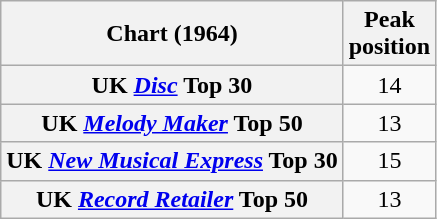<table class="wikitable sortable plainrowheaders" style="text-align:center">
<tr>
<th>Chart (1964)</th>
<th>Peak<br>position</th>
</tr>
<tr>
<th scope="row">UK <em><a href='#'>Disc</a></em> Top 30</th>
<td>14</td>
</tr>
<tr>
<th scope="row">UK <em><a href='#'>Melody Maker</a></em> Top 50</th>
<td>13</td>
</tr>
<tr>
<th scope="row">UK <em><a href='#'>New Musical Express</a></em> Top 30</th>
<td>15</td>
</tr>
<tr>
<th scope="row">UK <em><a href='#'>Record Retailer</a></em> Top 50</th>
<td>13</td>
</tr>
</table>
